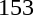<table cellspacing="0" cellpadding="0">
<tr>
<td><div>153 </div></td>
</tr>
</table>
